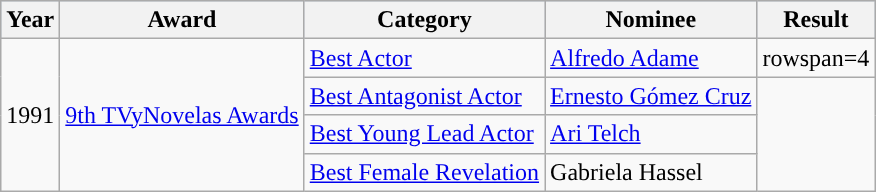<table class="wikitable">
<tr style="background:#b0c4de;">
<th>Year</th>
<th>Award</th>
<th>Category</th>
<th>Nominee</th>
<th>Result</th>
</tr>
<tr>
<td rowspan=4>1991</td>
<td rowspan=4><a href='#'>9th TVyNovelas Awards</a></td>
<td><a href='#'>Best Actor</a></td>
<td><a href='#'>Alfredo Adame</a></td>
<td>rowspan=4 </td>
</tr>
<tr>
<td><a href='#'>Best Antagonist Actor</a></td>
<td><a href='#'>Ernesto Gómez Cruz</a></td>
</tr>
<tr>
<td><a href='#'>Best Young Lead Actor</a></td>
<td><a href='#'>Ari Telch</a></td>
</tr>
<tr>
<td><a href='#'>Best Female Revelation</a></td>
<td>Gabriela Hassel</td>
</tr>
</table>
